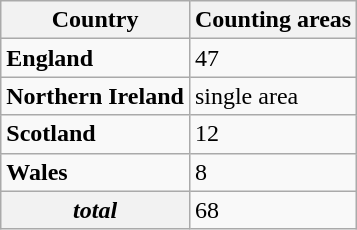<table class="wikitable">
<tr>
<th scope=col>Country</th>
<th scope=col>Counting areas</th>
</tr>
<tr>
<td><strong>England</strong></td>
<td>47</td>
</tr>
<tr>
<td><strong>Northern Ireland</strong></td>
<td>single area</td>
</tr>
<tr>
<td><strong>Scotland</strong></td>
<td>12</td>
</tr>
<tr>
<td><strong>Wales</strong></td>
<td>8</td>
</tr>
<tr>
<th scope=row><em>total</em></th>
<td>68</td>
</tr>
</table>
